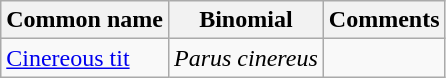<table class="wikitable">
<tr>
<th>Common name</th>
<th>Binomial</th>
<th>Comments</th>
</tr>
<tr>
<td><a href='#'>Cinereous tit</a></td>
<td><em>Parus cinereus</em></td>
<td></td>
</tr>
</table>
